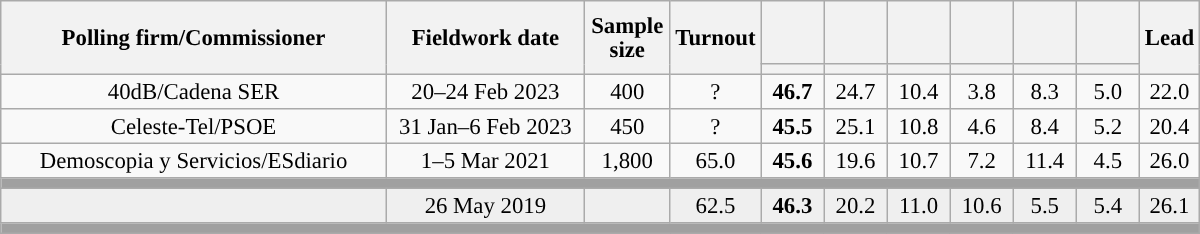<table class="wikitable collapsible collapsed" style="text-align:center; font-size:95%; line-height:16px;">
<tr style="height:42px;">
<th style="width:250px;" rowspan="2">Polling firm/Commissioner</th>
<th style="width:125px;" rowspan="2">Fieldwork date</th>
<th style="width:50px;" rowspan="2">Sample size</th>
<th style="width:45px;" rowspan="2">Turnout</th>
<th style="width:35px;"></th>
<th style="width:35px;"></th>
<th style="width:35px;"></th>
<th style="width:35px;"></th>
<th style="width:35px;"></th>
<th style="width:35px;"></th>
<th style="width:30px;" rowspan="2">Lead</th>
</tr>
<tr>
<th style="color:inherit;background:"></th>
<th style="color:inherit;background:"></th>
<th style="color:inherit;background:"></th>
<th style="color:inherit;background:"></th>
<th style="color:inherit;background:"></th>
<th style="color:inherit;background:"></th>
</tr>
<tr>
<td>40dB/Cadena SER</td>
<td>20–24 Feb 2023</td>
<td>400</td>
<td>?</td>
<td><strong>46.7</strong><br></td>
<td>24.7<br></td>
<td>10.4<br></td>
<td>3.8<br></td>
<td>8.3<br></td>
<td>5.0<br></td>
<td style="background:">22.0</td>
</tr>
<tr>
<td>Celeste-Tel/PSOE</td>
<td>31 Jan–6 Feb 2023</td>
<td>450</td>
<td>?</td>
<td><strong>45.5</strong><br></td>
<td>25.1<br></td>
<td>10.8<br></td>
<td>4.6<br></td>
<td>8.4<br></td>
<td>5.2<br></td>
<td style="background:">20.4</td>
</tr>
<tr>
<td>Demoscopia y Servicios/ESdiario</td>
<td>1–5 Mar 2021</td>
<td>1,800</td>
<td>65.0</td>
<td><strong>45.6</strong><br></td>
<td>19.6<br></td>
<td>10.7<br></td>
<td>7.2<br></td>
<td>11.4<br></td>
<td>4.5<br></td>
<td style="background:">26.0</td>
</tr>
<tr>
<td colspan="11" style="background:#A0A0A0"></td>
</tr>
<tr style="background:#EFEFEF;">
<td><strong></strong></td>
<td>26 May 2019</td>
<td></td>
<td>62.5</td>
<td><strong>46.3</strong><br></td>
<td>20.2<br></td>
<td>11.0<br></td>
<td>10.6<br></td>
<td>5.5<br></td>
<td>5.4<br></td>
<td style="background:">26.1</td>
</tr>
<tr>
<td colspan="11" style="background:#A0A0A0"></td>
</tr>
</table>
